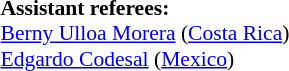<table width=50% style="font-size: 90%">
<tr>
<td><br><strong>Assistant referees:</strong>
<br><a href='#'>Berny Ulloa Morera</a> (<a href='#'>Costa Rica</a>)
<br><a href='#'>Edgardo Codesal</a> (<a href='#'>Mexico</a>)</td>
</tr>
</table>
